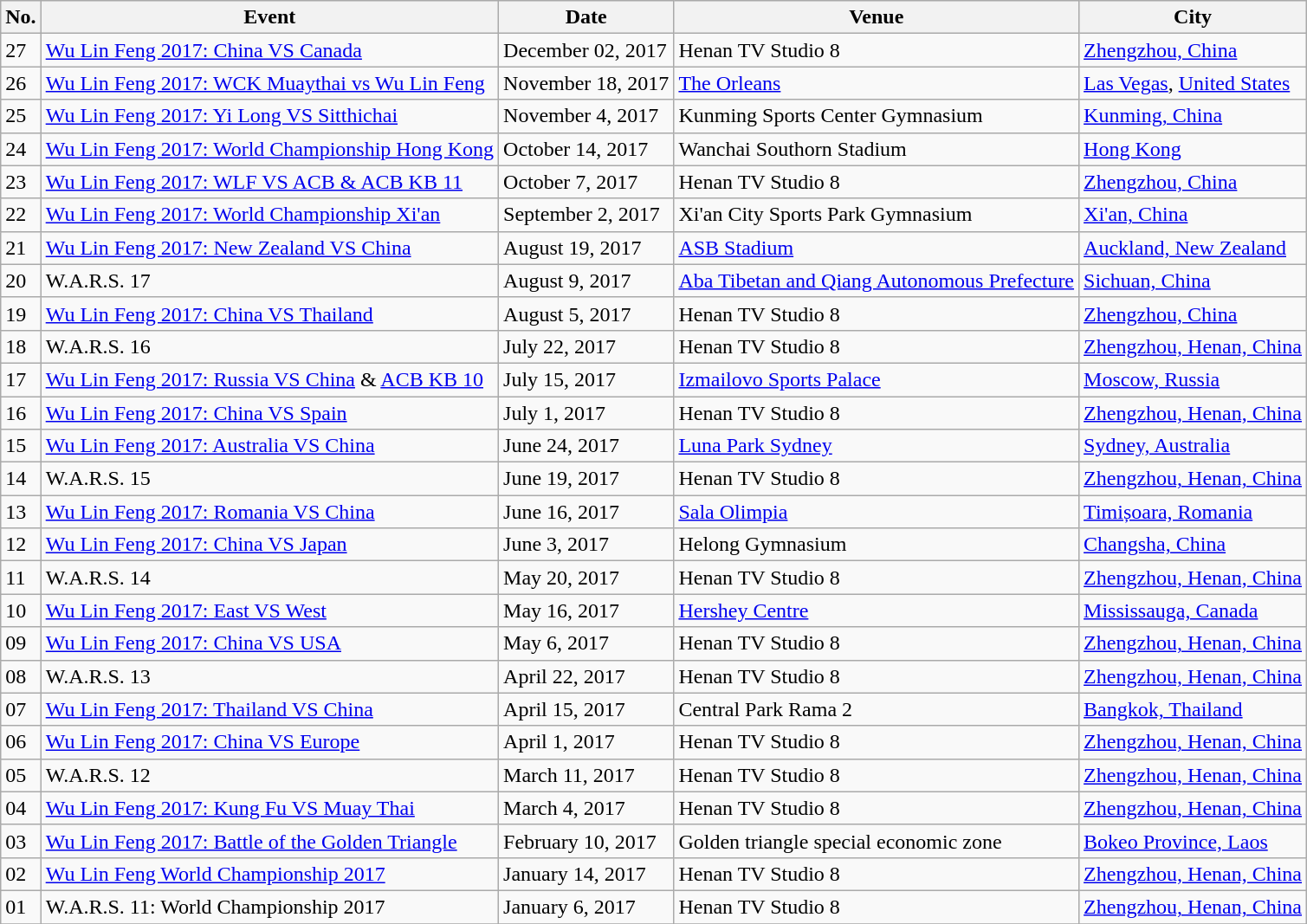<table class="wikitable sortable">
<tr>
<th>No.</th>
<th>Event</th>
<th>Date</th>
<th>Venue</th>
<th>City</th>
</tr>
<tr>
<td>27</td>
<td><a href='#'>Wu Lin Feng 2017: China VS Canada</a></td>
<td>December 02, 2017</td>
<td>Henan TV Studio 8</td>
<td> <a href='#'>Zhengzhou, China</a></td>
</tr>
<tr>
<td>26</td>
<td><a href='#'>Wu Lin Feng 2017: WCK Muaythai vs Wu Lin Feng</a></td>
<td>November 18, 2017</td>
<td><a href='#'>The Orleans</a></td>
<td> <a href='#'>Las Vegas</a>, <a href='#'>United States</a></td>
</tr>
<tr>
<td>25</td>
<td><a href='#'>Wu Lin Feng 2017: Yi Long VS Sitthichai</a></td>
<td>November 4, 2017</td>
<td>Kunming Sports Center Gymnasium</td>
<td> <a href='#'>Kunming, China</a></td>
</tr>
<tr>
<td>24</td>
<td><a href='#'>Wu Lin Feng 2017: World Championship Hong Kong</a></td>
<td>October 14, 2017</td>
<td>Wanchai Southorn Stadium</td>
<td> <a href='#'>Hong Kong</a></td>
</tr>
<tr>
<td>23</td>
<td><a href='#'>Wu Lin Feng 2017: WLF VS ACB & ACB KB 11</a></td>
<td>October 7, 2017</td>
<td>Henan TV Studio 8</td>
<td> <a href='#'>Zhengzhou, China</a></td>
</tr>
<tr>
<td>22</td>
<td><a href='#'>Wu Lin Feng 2017: World Championship Xi'an</a></td>
<td>September 2, 2017</td>
<td>Xi'an City Sports Park Gymnasium</td>
<td> <a href='#'>Xi'an, China</a></td>
</tr>
<tr>
<td>21</td>
<td><a href='#'>Wu Lin Feng 2017: New Zealand VS China</a></td>
<td>August 19, 2017</td>
<td><a href='#'>ASB Stadium</a></td>
<td> <a href='#'>Auckland, New Zealand</a></td>
</tr>
<tr>
<td>20</td>
<td>W.A.R.S. 17</td>
<td>August 9, 2017</td>
<td><a href='#'>Aba Tibetan and Qiang Autonomous Prefecture</a></td>
<td> <a href='#'>Sichuan, China</a></td>
</tr>
<tr>
<td>19</td>
<td><a href='#'>Wu Lin Feng 2017: China VS Thailand</a></td>
<td>August 5, 2017</td>
<td>Henan TV Studio 8</td>
<td> <a href='#'>Zhengzhou, China</a></td>
</tr>
<tr>
<td>18</td>
<td>W.A.R.S. 16</td>
<td>July 22, 2017</td>
<td>Henan TV Studio 8</td>
<td> <a href='#'>Zhengzhou, Henan, China</a></td>
</tr>
<tr>
<td>17</td>
<td><a href='#'>Wu Lin Feng 2017: Russia VS China</a> & <a href='#'>ACB KB 10</a></td>
<td>July 15, 2017</td>
<td><a href='#'>Izmailovo Sports Palace</a></td>
<td> <a href='#'>Moscow, Russia</a></td>
</tr>
<tr>
<td>16</td>
<td><a href='#'>Wu Lin Feng 2017: China VS Spain</a></td>
<td>July 1, 2017</td>
<td>Henan TV Studio 8</td>
<td> <a href='#'>Zhengzhou, Henan, China</a></td>
</tr>
<tr>
<td>15</td>
<td><a href='#'>Wu Lin Feng 2017: Australia VS China</a></td>
<td>June 24, 2017</td>
<td><a href='#'>Luna Park Sydney</a></td>
<td> <a href='#'>Sydney, Australia</a></td>
</tr>
<tr>
<td>14</td>
<td>W.A.R.S. 15</td>
<td>June 19, 2017</td>
<td>Henan TV Studio 8</td>
<td> <a href='#'>Zhengzhou, Henan, China</a></td>
</tr>
<tr>
<td>13</td>
<td><a href='#'>Wu Lin Feng 2017: Romania VS China</a></td>
<td>June 16, 2017</td>
<td><a href='#'>Sala Olimpia</a></td>
<td> <a href='#'>Timișoara, Romania</a></td>
</tr>
<tr>
<td>12</td>
<td><a href='#'>Wu Lin Feng 2017: China VS Japan</a></td>
<td>June 3, 2017</td>
<td>Helong Gymnasium</td>
<td> <a href='#'>Changsha, China</a></td>
</tr>
<tr>
<td>11</td>
<td>W.A.R.S. 14</td>
<td>May 20, 2017</td>
<td>Henan TV Studio 8</td>
<td> <a href='#'>Zhengzhou, Henan, China</a></td>
</tr>
<tr>
<td>10</td>
<td><a href='#'>Wu Lin Feng 2017: East VS West</a></td>
<td>May 16, 2017</td>
<td><a href='#'>Hershey Centre</a></td>
<td> <a href='#'>Mississauga, Canada</a></td>
</tr>
<tr>
<td>09</td>
<td><a href='#'>Wu Lin Feng 2017: China VS USA</a></td>
<td>May 6, 2017</td>
<td>Henan TV Studio 8</td>
<td> <a href='#'>Zhengzhou, Henan, China</a></td>
</tr>
<tr>
<td>08</td>
<td>W.A.R.S. 13</td>
<td>April 22, 2017</td>
<td>Henan TV Studio 8</td>
<td> <a href='#'>Zhengzhou, Henan, China</a></td>
</tr>
<tr>
<td>07</td>
<td><a href='#'>Wu Lin Feng 2017: Thailand VS China</a></td>
<td>April 15, 2017</td>
<td>Central Park Rama 2</td>
<td> <a href='#'>Bangkok, Thailand</a></td>
</tr>
<tr>
<td>06</td>
<td><a href='#'>Wu Lin Feng 2017: China VS Europe</a></td>
<td>April 1, 2017</td>
<td>Henan TV Studio 8</td>
<td> <a href='#'>Zhengzhou, Henan, China</a></td>
</tr>
<tr>
<td>05</td>
<td>W.A.R.S. 12</td>
<td>March 11, 2017</td>
<td>Henan TV Studio 8</td>
<td> <a href='#'>Zhengzhou, Henan, China</a></td>
</tr>
<tr>
<td>04</td>
<td><a href='#'>Wu Lin Feng 2017: Kung Fu VS Muay Thai</a></td>
<td>March 4, 2017</td>
<td>Henan TV Studio 8</td>
<td> <a href='#'>Zhengzhou, Henan, China</a></td>
</tr>
<tr>
<td>03</td>
<td><a href='#'>Wu Lin Feng 2017: Battle of the Golden Triangle</a></td>
<td>February 10, 2017</td>
<td>Golden triangle special economic zone</td>
<td> <a href='#'>Bokeo Province, Laos</a></td>
</tr>
<tr>
<td>02</td>
<td><a href='#'>Wu Lin Feng World Championship 2017</a></td>
<td>January 14, 2017</td>
<td>Henan TV Studio 8</td>
<td> <a href='#'>Zhengzhou, Henan, China</a></td>
</tr>
<tr>
<td>01</td>
<td>W.A.R.S. 11: World Championship 2017</td>
<td>January 6, 2017</td>
<td>Henan TV Studio 8</td>
<td> <a href='#'>Zhengzhou, Henan, China</a></td>
</tr>
<tr>
</tr>
</table>
